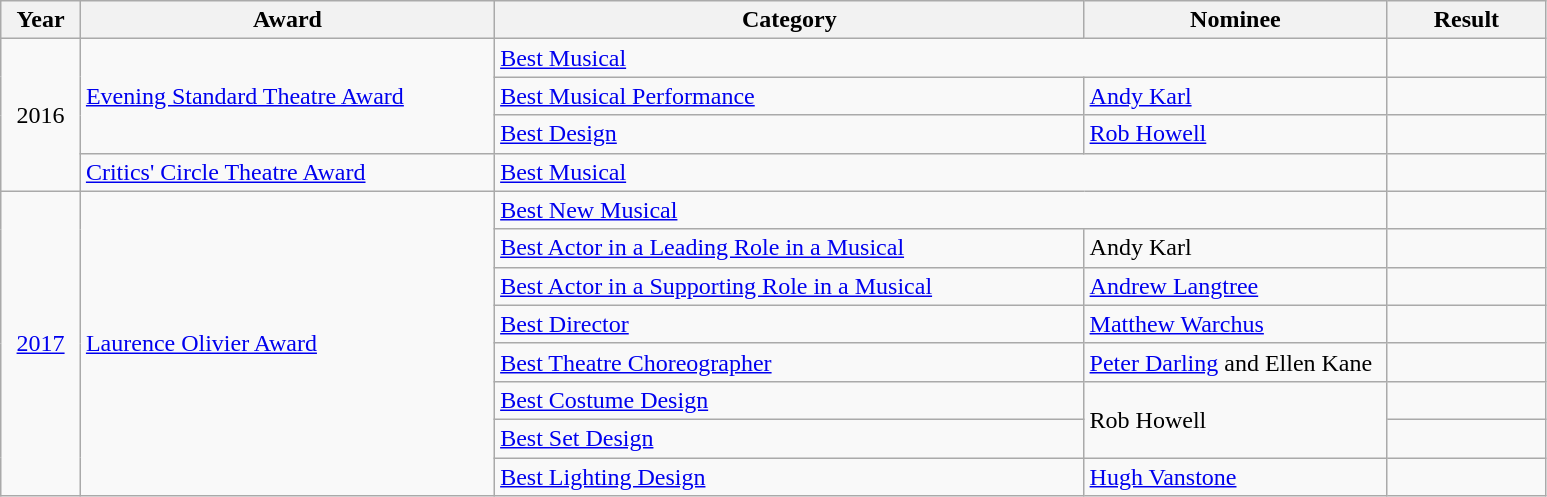<table class="wikitable">
<tr>
<th width="5%">Year</th>
<th width="26%">Award</th>
<th width="37%">Category</th>
<th width="19%">Nominee</th>
<th width="10%">Result</th>
</tr>
<tr>
<td rowspan="4" align="center">2016</td>
<td rowspan="3"><a href='#'>Evening Standard Theatre Award</a></td>
<td colspan="2"><a href='#'>Best Musical</a></td>
<td></td>
</tr>
<tr>
<td><a href='#'>Best Musical Performance</a></td>
<td><a href='#'>Andy Karl</a></td>
<td></td>
</tr>
<tr>
<td><a href='#'>Best Design</a></td>
<td><a href='#'>Rob Howell</a></td>
<td></td>
</tr>
<tr>
<td><a href='#'>Critics' Circle Theatre Award</a></td>
<td colspan="2"><a href='#'>Best Musical</a></td>
<td></td>
</tr>
<tr>
<td rowspan="8" align="center"><a href='#'>2017</a></td>
<td rowspan="8"><a href='#'>Laurence Olivier Award</a></td>
<td colspan="2"><a href='#'>Best New Musical</a></td>
<td></td>
</tr>
<tr>
<td><a href='#'>Best Actor in a Leading Role in a Musical</a></td>
<td>Andy Karl</td>
<td></td>
</tr>
<tr>
<td><a href='#'>Best Actor in a Supporting Role in a Musical</a></td>
<td><a href='#'>Andrew Langtree</a></td>
<td></td>
</tr>
<tr>
<td><a href='#'>Best Director</a></td>
<td><a href='#'>Matthew Warchus</a></td>
<td></td>
</tr>
<tr>
<td><a href='#'>Best Theatre Choreographer</a></td>
<td><a href='#'>Peter Darling</a> and Ellen Kane</td>
<td></td>
</tr>
<tr>
<td><a href='#'>Best Costume Design</a></td>
<td rowspan="2">Rob Howell</td>
<td></td>
</tr>
<tr>
<td><a href='#'>Best Set Design</a></td>
<td></td>
</tr>
<tr>
<td><a href='#'>Best Lighting Design</a></td>
<td><a href='#'>Hugh Vanstone</a></td>
<td></td>
</tr>
</table>
